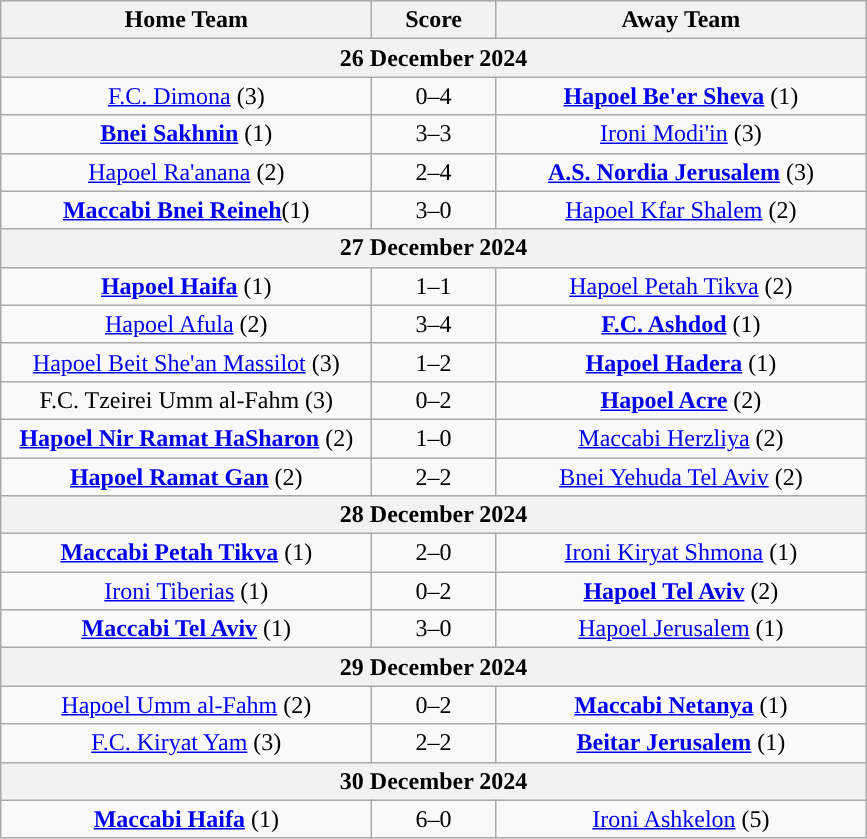<table class="wikitable" style="text-align: center;">
<tr>
<th width="240px">Home Team</th>
<th width="75px">Score</th>
<th width="240px">Away Team</th>
</tr>
<tr>
<th colspan=3>26 December 2024</th>
</tr>
<tr>
<td><a href='#'>F.C. Dimona</a> (3)</td>
<td>0–4</td>
<td><strong><a href='#'>Hapoel Be'er Sheva</a></strong> (1)</td>
</tr>
<tr>
<td><strong><a href='#'>Bnei Sakhnin</a></strong> (1)</td>
<td>3–3 </td>
<td><a href='#'>Ironi Modi'in</a> (3)</td>
</tr>
<tr>
<td><a href='#'>Hapoel Ra'anana</a> (2)</td>
<td>2–4</td>
<td><strong><a href='#'>A.S. Nordia Jerusalem</a></strong> (3)</td>
</tr>
<tr>
<td><strong><a href='#'>Maccabi Bnei Reineh</a></strong>(1)</td>
<td>3–0</td>
<td><a href='#'>Hapoel Kfar Shalem</a> (2)</td>
</tr>
<tr>
<th colspan=3>27 December 2024</th>
</tr>
<tr>
<td><strong><a href='#'>Hapoel Haifa</a></strong> (1)</td>
<td>1–1 </td>
<td><a href='#'>Hapoel Petah Tikva</a> (2)</td>
</tr>
<tr>
<td><a href='#'>Hapoel Afula</a> (2)</td>
<td>3–4 </td>
<td><strong><a href='#'>F.C. Ashdod</a></strong> (1)</td>
</tr>
<tr>
<td><a href='#'>Hapoel Beit She'an Massilot</a> (3)</td>
<td>1–2</td>
<td><strong><a href='#'>Hapoel Hadera</a></strong> (1)</td>
</tr>
<tr>
<td>F.C. Tzeirei Umm al-Fahm (3)</td>
<td>0–2</td>
<td><strong><a href='#'>Hapoel Acre</a></strong> (2)</td>
</tr>
<tr>
<td><strong><a href='#'>Hapoel Nir Ramat HaSharon</a></strong> (2)</td>
<td>1–0</td>
<td><a href='#'>Maccabi Herzliya</a> (2)</td>
</tr>
<tr>
<td><strong><a href='#'>Hapoel Ramat Gan</a></strong> (2)</td>
<td>2–2 </td>
<td><a href='#'>Bnei Yehuda Tel Aviv</a> (2)</td>
</tr>
<tr>
<th colspan=3>28 December 2024</th>
</tr>
<tr>
<td><strong><a href='#'>Maccabi Petah Tikva</a></strong> (1)</td>
<td>2–0</td>
<td><a href='#'>Ironi Kiryat Shmona</a> (1)</td>
</tr>
<tr>
<td><a href='#'>Ironi Tiberias</a> (1)</td>
<td>0–2</td>
<td><strong><a href='#'>Hapoel Tel Aviv</a></strong> (2)</td>
</tr>
<tr>
<td><strong><a href='#'>Maccabi Tel Aviv</a></strong> (1)</td>
<td>3–0</td>
<td><a href='#'>Hapoel Jerusalem</a> (1)</td>
</tr>
<tr>
<th colspan=3>29 December 2024</th>
</tr>
<tr>
<td><a href='#'>Hapoel Umm al-Fahm</a> (2)</td>
<td>0–2</td>
<td><strong><a href='#'>Maccabi Netanya</a></strong> (1)</td>
</tr>
<tr>
<td><a href='#'>F.C. Kiryat Yam</a> (3)</td>
<td>2–2 </td>
<td><strong><a href='#'>Beitar Jerusalem</a></strong> (1)</td>
</tr>
<tr>
<th colspan=3>30 December 2024</th>
</tr>
<tr>
<td><strong><a href='#'>Maccabi Haifa</a></strong> (1)</td>
<td>6–0</td>
<td><a href='#'>Ironi Ashkelon</a> (5)</td>
</tr>
</table>
